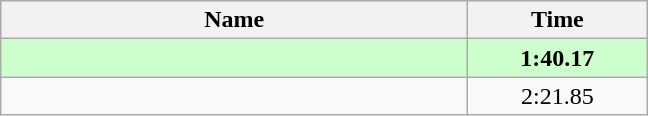<table class="wikitable" style="text-align:center;">
<tr>
<th style="width:19em">Name</th>
<th style="width:7em">Time</th>
</tr>
<tr bgcolor=ccffcc>
<td align=left><strong></strong></td>
<td><strong>1:40.17</strong></td>
</tr>
<tr>
<td align=left></td>
<td>2:21.85</td>
</tr>
</table>
